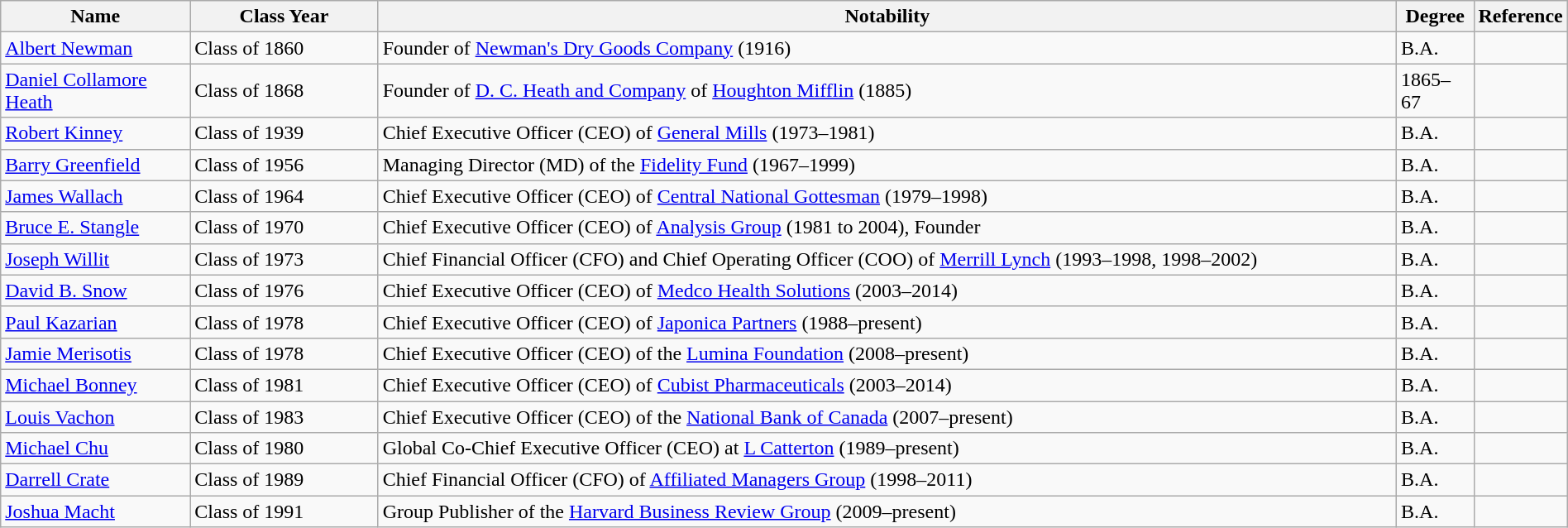<table class="wikitable" style="width:100%">
<tr>
<th style="width:*;">Name</th>
<th style="width:12%;">Class Year</th>
<th class="unsortable" style="width:65%;">Notability</th>
<th>Degree</th>
<th>Reference</th>
</tr>
<tr>
<td><a href='#'>Albert Newman</a></td>
<td>Class of 1860</td>
<td>Founder of <a href='#'>Newman's Dry Goods Company</a> (1916)</td>
<td>B.A.</td>
<td></td>
</tr>
<tr>
<td><a href='#'>Daniel Collamore Heath</a></td>
<td>Class of 1868</td>
<td>Founder of <a href='#'>D. C. Heath and Company</a> of <a href='#'>Houghton Mifflin</a> (1885)</td>
<td>1865–67</td>
<td></td>
</tr>
<tr>
<td><a href='#'>Robert Kinney</a></td>
<td>Class of 1939</td>
<td>Chief Executive Officer (CEO) of <a href='#'>General Mills</a> (1973–1981)</td>
<td>B.A.</td>
<td></td>
</tr>
<tr>
<td><a href='#'>Barry Greenfield</a></td>
<td>Class of 1956</td>
<td>Managing Director (MD) of the <a href='#'>Fidelity Fund</a> (1967–1999)</td>
<td>B.A.</td>
<td></td>
</tr>
<tr>
<td><a href='#'>James Wallach</a></td>
<td>Class of 1964</td>
<td>Chief Executive Officer (CEO) of <a href='#'>Central National Gottesman</a> (1979–1998)</td>
<td>B.A.</td>
<td></td>
</tr>
<tr>
<td><a href='#'>Bruce E. Stangle</a></td>
<td>Class of 1970</td>
<td>Chief Executive Officer (CEO) of <a href='#'>Analysis Group</a> (1981 to 2004), Founder</td>
<td>B.A.</td>
<td></td>
</tr>
<tr>
<td><a href='#'>Joseph Willit</a></td>
<td>Class of 1973</td>
<td>Chief Financial Officer (CFO) and Chief Operating Officer (COO) of <a href='#'>Merrill Lynch</a> (1993–1998,  1998–2002)</td>
<td>B.A.</td>
<td></td>
</tr>
<tr>
<td><a href='#'>David B. Snow</a></td>
<td>Class of 1976</td>
<td>Chief Executive Officer (CEO) of <a href='#'>Medco Health Solutions</a> (2003–2014)</td>
<td>B.A.</td>
<td></td>
</tr>
<tr>
<td><a href='#'>Paul Kazarian</a></td>
<td>Class of 1978</td>
<td>Chief Executive Officer (CEO) of <a href='#'>Japonica Partners</a> (1988–present)</td>
<td>B.A.</td>
<td></td>
</tr>
<tr>
<td><a href='#'>Jamie Merisotis</a></td>
<td>Class of 1978</td>
<td>Chief Executive Officer (CEO) of the <a href='#'>Lumina Foundation</a> (2008–present)</td>
<td>B.A.</td>
<td></td>
</tr>
<tr>
<td><a href='#'>Michael Bonney</a></td>
<td>Class of 1981</td>
<td>Chief Executive Officer (CEO) of <a href='#'>Cubist Pharmaceuticals</a> (2003–2014)</td>
<td>B.A.</td>
<td></td>
</tr>
<tr>
<td><a href='#'>Louis Vachon</a></td>
<td>Class of 1983</td>
<td>Chief Executive Officer (CEO) of the <a href='#'>National Bank of Canada</a> (2007–present)</td>
<td>B.A.</td>
<td></td>
</tr>
<tr>
<td><a href='#'>Michael Chu</a></td>
<td>Class of 1980</td>
<td>Global Co-Chief Executive Officer (CEO) at <a href='#'>L Catterton</a> (1989–present)</td>
<td>B.A.</td>
<td></td>
</tr>
<tr>
<td><a href='#'>Darrell Crate</a></td>
<td>Class of 1989</td>
<td>Chief Financial Officer (CFO) of <a href='#'>Affiliated Managers Group</a> (1998–2011)</td>
<td>B.A.</td>
<td></td>
</tr>
<tr>
<td><a href='#'>Joshua Macht</a></td>
<td>Class of 1991</td>
<td>Group Publisher of the <a href='#'>Harvard Business Review Group</a> (2009–present)</td>
<td>B.A.</td>
<td></td>
</tr>
</table>
